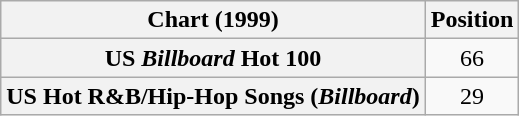<table class="wikitable sortable plainrowheaders" style="text-align:center">
<tr>
<th scope="col">Chart (1999)</th>
<th scope="col">Position</th>
</tr>
<tr>
<th scope="row">US <em>Billboard</em> Hot 100</th>
<td>66</td>
</tr>
<tr>
<th scope="row">US Hot R&B/Hip-Hop Songs (<em>Billboard</em>)</th>
<td>29</td>
</tr>
</table>
